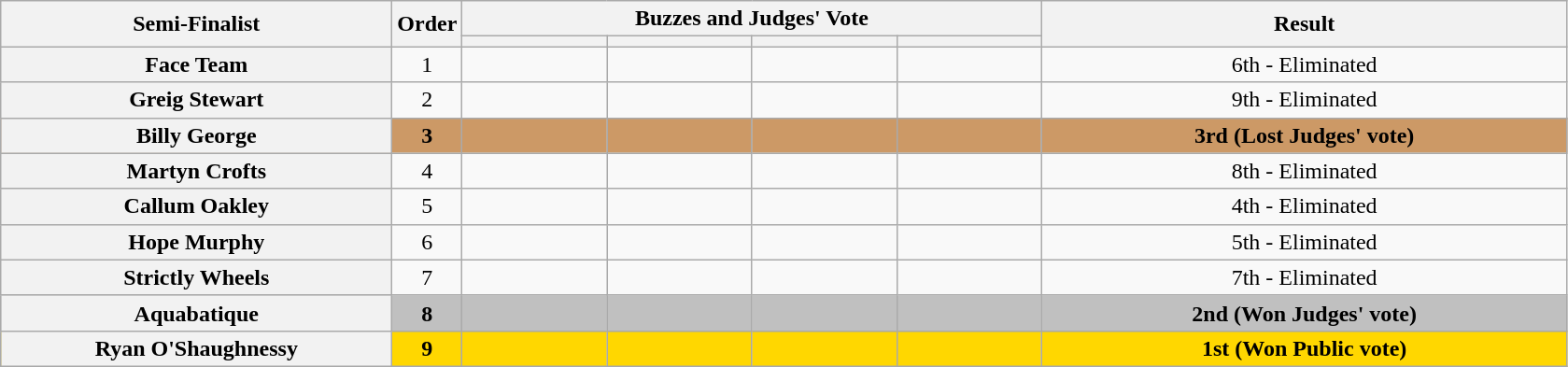<table class="wikitable plainrowheaders sortable" style="text-align:center;">
<tr>
<th rowspan=2 class="unsortable" style="width:17em;">Semi-Finalist</th>
<th rowspan=2 style="width:1em;">Order</th>
<th colspan=4 class="unsortable" style="width:24em;">Buzzes and Judges' Vote</th>
<th rowspan=2 style="width:23em;">Result </th>
</tr>
<tr>
<th scope="col" class="unsortable" style="width:6em;"></th>
<th scope="col" class="unsortable" style="width:6em;"></th>
<th scope="col" class="unsortable" style="width:6em;"></th>
<th scope="col" class="unsortable" style="width:6em;"></th>
</tr>
<tr>
<th scope="row">Face Team</th>
<td>1</td>
<td style="text-align:center;"></td>
<td style="text-align:center;"></td>
<td style="text-align:center;"></td>
<td style="text-align:center;"></td>
<td>6th - Eliminated</td>
</tr>
<tr>
<th scope="row">Greig Stewart</th>
<td>2</td>
<td style="text-align:center;"></td>
<td style="text-align:center;"></td>
<td style="text-align:center;"></td>
<td style="text-align:center;"></td>
<td>9th - Eliminated</td>
</tr>
<tr bgcolor=#c96>
<th scope="row"><strong>Billy George</strong></th>
<td><strong>3</strong></td>
<td style="text-align:center;"></td>
<td style="text-align:center;"></td>
<td style="text-align:center;"></td>
<td style="text-align:center;"></td>
<td><strong>3rd (Lost Judges' vote)</strong></td>
</tr>
<tr>
<th scope="row">Martyn Crofts</th>
<td>4</td>
<td style="text-align:center;"></td>
<td style="text-align:center;"></td>
<td style="text-align:center;"></td>
<td style="text-align:center;"></td>
<td>8th - Eliminated</td>
</tr>
<tr>
<th scope="row">Callum Oakley</th>
<td>5</td>
<td style="text-align:center;"></td>
<td style="text-align:center;"></td>
<td style="text-align:center;"></td>
<td style="text-align:center;"></td>
<td>4th - Eliminated</td>
</tr>
<tr>
<th scope="row">Hope Murphy</th>
<td>6</td>
<td style="text-align:center;"></td>
<td style="text-align:center;"></td>
<td style="text-align:center;"></td>
<td style="text-align:center;"></td>
<td>5th - Eliminated</td>
</tr>
<tr>
<th scope="row">Strictly Wheels</th>
<td>7</td>
<td style="text-align:center;"></td>
<td style="text-align:center;"></td>
<td style="text-align:center;"></td>
<td style="text-align:center;"></td>
<td>7th - Eliminated</td>
</tr>
<tr bgcolor=silver>
<th scope="row"><strong>Aquabatique</strong></th>
<td><strong>8</strong></td>
<td style="text-align:center;"></td>
<td style="text-align:center;"></td>
<td style="text-align:center;"></td>
<td style="text-align:center;"></td>
<td><strong>2nd (Won Judges' vote)</strong></td>
</tr>
<tr bgcolor=gold>
<th scope="row"><strong>Ryan O'Shaughnessy</strong></th>
<td><strong>9</strong></td>
<td style="text-align:center;"></td>
<td style="text-align:center;"></td>
<td style="text-align:center;"></td>
<td style="text-align:center;"></td>
<td><strong>1st (Won Public vote)</strong></td>
</tr>
</table>
